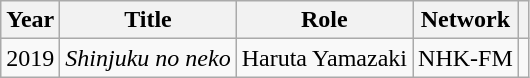<table class="wikitable sortable">
<tr>
<th>Year</th>
<th>Title</th>
<th>Role</th>
<th>Network</th>
<th></th>
</tr>
<tr>
<td>2019</td>
<td><em>Shinjuku no neko</em></td>
<td>Haruta Yamazaki</td>
<td>NHK-FM</td>
<td></td>
</tr>
</table>
